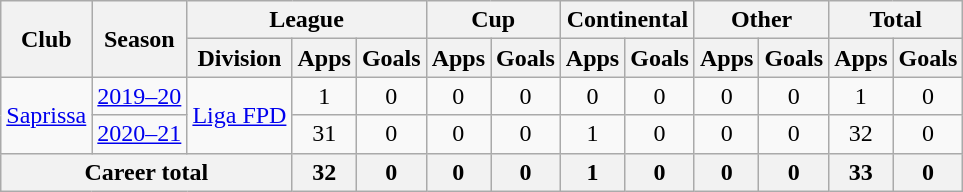<table class="wikitable" style="text-align: center">
<tr>
<th rowspan="2">Club</th>
<th rowspan="2">Season</th>
<th colspan="3">League</th>
<th colspan="2">Cup</th>
<th colspan="2">Continental</th>
<th colspan="2">Other</th>
<th colspan="2">Total</th>
</tr>
<tr>
<th>Division</th>
<th>Apps</th>
<th>Goals</th>
<th>Apps</th>
<th>Goals</th>
<th>Apps</th>
<th>Goals</th>
<th>Apps</th>
<th>Goals</th>
<th>Apps</th>
<th>Goals</th>
</tr>
<tr>
<td rowspan="2"><a href='#'>Saprissa</a></td>
<td><a href='#'>2019–20</a></td>
<td rowspan="2"><a href='#'>Liga FPD</a></td>
<td>1</td>
<td>0</td>
<td>0</td>
<td>0</td>
<td>0</td>
<td>0</td>
<td>0</td>
<td>0</td>
<td>1</td>
<td>0</td>
</tr>
<tr>
<td><a href='#'>2020–21</a></td>
<td>31</td>
<td>0</td>
<td>0</td>
<td>0</td>
<td>1</td>
<td>0</td>
<td>0</td>
<td>0</td>
<td>32</td>
<td>0</td>
</tr>
<tr>
<th colspan="3"><strong>Career total</strong></th>
<th>32</th>
<th>0</th>
<th>0</th>
<th>0</th>
<th>1</th>
<th>0</th>
<th>0</th>
<th>0</th>
<th>33</th>
<th>0</th>
</tr>
</table>
